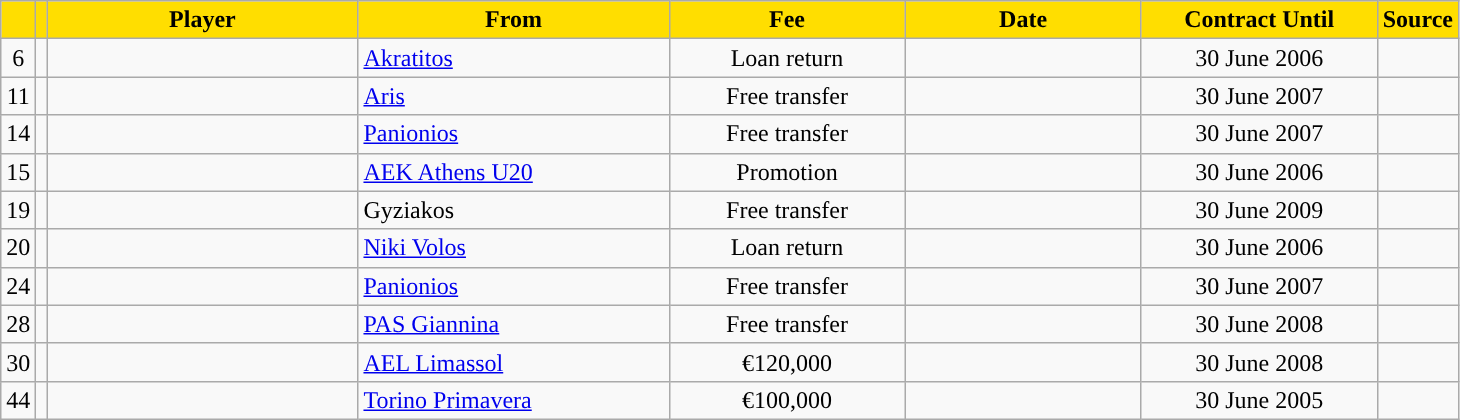<table class="wikitable sortable">
<tr>
<th style="background:#FFDE00"></th>
<th style="background:#FFDE00"></th>
<th width=200 style="background:#FFDE00">Player</th>
<th width=200 style="background:#FFDE00">From</th>
<th width=150 style="background:#FFDE00">Fee</th>
<th width=150 style="background:#FFDE00">Date</th>
<th width=150 style="background:#FFDE00">Contract Until</th>
<th style="background:#FFDE00">Source</th>
</tr>
<tr>
<td align=center>6</td>
<td align=center></td>
<td></td>
<td> <a href='#'>Akratitos</a></td>
<td align=center>Loan return</td>
<td align=center></td>
<td align=center>30 June 2006</td>
<td align=center></td>
</tr>
<tr>
<td align=center>11</td>
<td align=center></td>
<td></td>
<td> <a href='#'>Aris</a></td>
<td align=center>Free transfer</td>
<td align=center></td>
<td align=center>30 June 2007</td>
<td align=center></td>
</tr>
<tr>
<td align=center>14</td>
<td align=center></td>
<td></td>
<td> <a href='#'>Panionios</a></td>
<td align=center>Free transfer</td>
<td align=center></td>
<td align=center>30 June 2007</td>
<td align=center></td>
</tr>
<tr>
<td align=center>15</td>
<td align=center></td>
<td></td>
<td> <a href='#'>AEK Athens U20</a></td>
<td align=center>Promotion</td>
<td align=center></td>
<td align=center>30 June 2006</td>
<td align=center></td>
</tr>
<tr>
<td align=center>19</td>
<td align=center></td>
<td></td>
<td> Gyziakos</td>
<td align=center>Free transfer</td>
<td align=center></td>
<td align=center>30 June 2009</td>
<td align=center></td>
</tr>
<tr>
<td align=center>20</td>
<td align=center></td>
<td></td>
<td> <a href='#'>Niki Volos</a></td>
<td align=center>Loan return</td>
<td align=center></td>
<td align=center>30 June 2006</td>
<td align=center></td>
</tr>
<tr>
<td align=center>24</td>
<td align=center></td>
<td></td>
<td> <a href='#'>Panionios</a></td>
<td align=center>Free transfer</td>
<td align=center></td>
<td align=center>30 June 2007</td>
<td align=center></td>
</tr>
<tr>
<td align=center>28</td>
<td align=center></td>
<td></td>
<td> <a href='#'>PAS Giannina</a></td>
<td align=center>Free transfer</td>
<td align=center></td>
<td align=center>30 June 2008</td>
<td align=center></td>
</tr>
<tr>
<td align=center>30</td>
<td align=center></td>
<td></td>
<td> <a href='#'>AEL Limassol</a></td>
<td align=center>€120,000</td>
<td align=center></td>
<td align=center>30 June 2008</td>
<td align=center></td>
</tr>
<tr>
<td align=center>44</td>
<td align=center></td>
<td></td>
<td> <a href='#'>Torino Primavera</a></td>
<td align=center>€100,000</td>
<td align=center></td>
<td align=center>30 June 2005</td>
<td align=center></td>
</tr>
</table>
